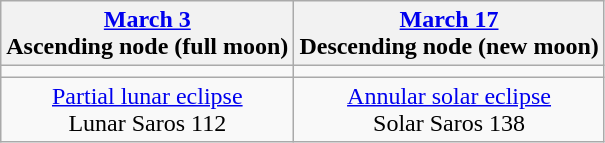<table class="wikitable">
<tr>
<th><a href='#'>March 3</a><br>Ascending node (full moon)</th>
<th><a href='#'>March 17</a><br>Descending node (new moon)</th>
</tr>
<tr>
<td></td>
<td></td>
</tr>
<tr align=center>
<td><a href='#'>Partial lunar eclipse</a><br>Lunar Saros 112</td>
<td><a href='#'>Annular solar eclipse</a><br>Solar Saros 138</td>
</tr>
</table>
